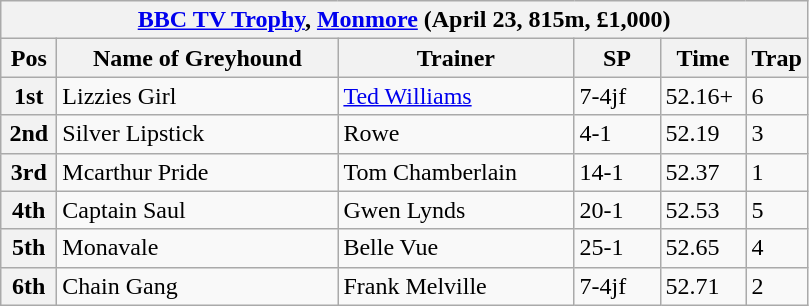<table class="wikitable">
<tr>
<th colspan="6"><a href='#'>BBC TV Trophy</a>, <a href='#'>Monmore</a> (April 23, 815m, £1,000)</th>
</tr>
<tr>
<th width=30>Pos</th>
<th width=180>Name of Greyhound</th>
<th width=150>Trainer</th>
<th width=50>SP</th>
<th width=50>Time</th>
<th width=30>Trap</th>
</tr>
<tr>
<th>1st</th>
<td>Lizzies Girl</td>
<td><a href='#'>Ted Williams</a></td>
<td>7-4jf</td>
<td>52.16+</td>
<td>6</td>
</tr>
<tr>
<th>2nd</th>
<td>Silver Lipstick</td>
<td>Rowe</td>
<td>4-1</td>
<td>52.19</td>
<td>3</td>
</tr>
<tr>
<th>3rd</th>
<td>Mcarthur Pride</td>
<td>Tom Chamberlain</td>
<td>14-1</td>
<td>52.37</td>
<td>1</td>
</tr>
<tr>
<th>4th</th>
<td>Captain Saul</td>
<td>Gwen Lynds</td>
<td>20-1</td>
<td>52.53</td>
<td>5</td>
</tr>
<tr>
<th>5th</th>
<td>Monavale</td>
<td>Belle Vue</td>
<td>25-1</td>
<td>52.65</td>
<td>4</td>
</tr>
<tr>
<th>6th</th>
<td>Chain Gang</td>
<td>Frank Melville</td>
<td>7-4jf</td>
<td>52.71</td>
<td>2</td>
</tr>
</table>
